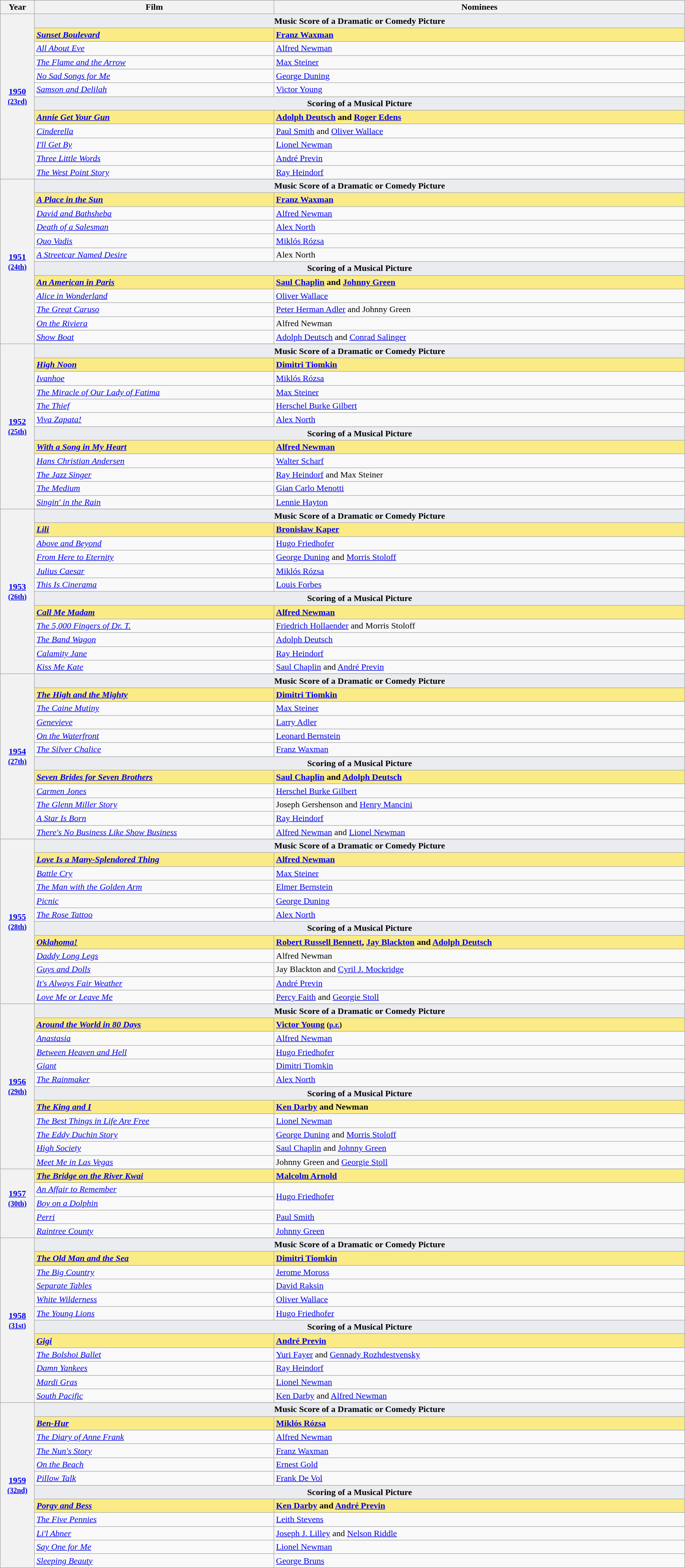<table class="wikitable" style="width:100%">
<tr bgcolor="#bebebe">
<th width="5%">Year</th>
<th width="35%">Film</th>
<th width="60%">Nominees</th>
</tr>
<tr>
<th rowspan="12"><a href='#'>1950</a><br><small><a href='#'>(23rd)</a></small></th>
<td colspan="2" style="text-align:center; background:#EBECF0"><strong>Music Score of a Dramatic or Comedy Picture</strong></td>
</tr>
<tr style="background:#FAEB86">
<td><strong><em><a href='#'>Sunset Boulevard</a></em></strong></td>
<td><strong><a href='#'>Franz Waxman</a></strong></td>
</tr>
<tr>
<td><em><a href='#'>All About Eve</a></em></td>
<td><a href='#'>Alfred Newman</a></td>
</tr>
<tr>
<td><em><a href='#'>The Flame and the Arrow</a></em></td>
<td><a href='#'>Max Steiner</a></td>
</tr>
<tr>
<td><em><a href='#'>No Sad Songs for Me</a></em></td>
<td><a href='#'>George Duning</a></td>
</tr>
<tr>
<td><em><a href='#'>Samson and Delilah</a></em></td>
<td><a href='#'>Victor Young</a></td>
</tr>
<tr>
<td colspan=2 style="text-align:center; background:#EBECF0"><strong>Scoring of a Musical Picture</strong></td>
</tr>
<tr style="background:#FAEB86">
<td><strong><em><a href='#'>Annie Get Your Gun</a></em></strong></td>
<td><strong><a href='#'>Adolph Deutsch</a> and <a href='#'>Roger Edens</a></strong></td>
</tr>
<tr>
<td><em><a href='#'>Cinderella</a></em></td>
<td><a href='#'>Paul Smith</a> and <a href='#'>Oliver Wallace</a></td>
</tr>
<tr>
<td><em><a href='#'>I'll Get By</a></em></td>
<td><a href='#'>Lionel Newman</a></td>
</tr>
<tr>
<td><em><a href='#'>Three Little Words</a></em></td>
<td><a href='#'>André Previn</a></td>
</tr>
<tr>
<td><em><a href='#'>The West Point Story</a></em></td>
<td><a href='#'>Ray Heindorf</a></td>
</tr>
<tr>
<th rowspan="13" style="text-align:center"><a href='#'>1951</a><br><small><a href='#'>(24th)</a></small></th>
</tr>
<tr>
<td colspan=2 style="text-align:center; background:#EBECF0"><strong>Music Score of a Dramatic or Comedy Picture</strong></td>
</tr>
<tr style="background:#FAEB86">
<td><strong><em><a href='#'>A Place in the Sun</a></em></strong></td>
<td><strong><a href='#'>Franz Waxman</a></strong></td>
</tr>
<tr>
<td><em><a href='#'>David and Bathsheba</a></em></td>
<td><a href='#'>Alfred Newman</a></td>
</tr>
<tr>
<td><em><a href='#'>Death of a Salesman</a></em></td>
<td><a href='#'>Alex North</a></td>
</tr>
<tr>
<td><em><a href='#'>Quo Vadis</a></em></td>
<td><a href='#'>Miklós Rózsa</a></td>
</tr>
<tr>
<td><em><a href='#'>A Streetcar Named Desire</a></em></td>
<td>Alex North</td>
</tr>
<tr>
<td colspan=2 style="text-align:center; background:#EBECF0"><strong>Scoring of a Musical Picture</strong></td>
</tr>
<tr style="background:#FAEB86">
<td><strong><em><a href='#'>An American in Paris</a></em></strong></td>
<td><strong><a href='#'>Saul Chaplin</a> and <a href='#'>Johnny Green</a></strong></td>
</tr>
<tr>
<td><em><a href='#'>Alice in Wonderland</a></em></td>
<td><a href='#'>Oliver Wallace</a></td>
</tr>
<tr>
<td><em><a href='#'>The Great Caruso</a></em></td>
<td><a href='#'>Peter Herman Adler</a> and Johnny Green</td>
</tr>
<tr>
<td><em><a href='#'>On the Riviera</a></em></td>
<td>Alfred Newman</td>
</tr>
<tr>
<td><em><a href='#'>Show Boat</a></em></td>
<td><a href='#'>Adolph Deutsch</a> and <a href='#'>Conrad Salinger</a></td>
</tr>
<tr>
<th rowspan="13" style="text-align:center"><a href='#'>1952</a><br><small><a href='#'>(25th)</a></small></th>
</tr>
<tr>
<td colspan=2 style="text-align:center; background:#EBECF0"><strong>Music Score of a Dramatic or Comedy Picture</strong></td>
</tr>
<tr style="background:#FAEB86">
<td><strong><em><a href='#'>High Noon</a></em></strong></td>
<td><strong><a href='#'>Dimitri Tiomkin</a></strong></td>
</tr>
<tr>
<td><em><a href='#'>Ivanhoe</a></em></td>
<td><a href='#'>Miklós Rózsa</a></td>
</tr>
<tr>
<td><em><a href='#'>The Miracle of Our Lady of Fatima</a></em></td>
<td><a href='#'>Max Steiner</a></td>
</tr>
<tr>
<td><em><a href='#'>The Thief</a></em></td>
<td><a href='#'>Herschel Burke Gilbert</a></td>
</tr>
<tr>
<td><em><a href='#'>Viva Zapata!</a></em></td>
<td><a href='#'>Alex North</a></td>
</tr>
<tr>
<td colspan=2 style="text-align:center; background:#EBECF0"><strong>Scoring of a Musical Picture</strong></td>
</tr>
<tr style="background:#FAEB86">
<td><strong><em><a href='#'>With a Song in My Heart</a></em></strong></td>
<td><strong><a href='#'>Alfred Newman</a></strong></td>
</tr>
<tr>
<td><em><a href='#'>Hans Christian Andersen</a></em></td>
<td><a href='#'>Walter Scharf</a></td>
</tr>
<tr>
<td><em><a href='#'>The Jazz Singer</a></em></td>
<td><a href='#'>Ray Heindorf</a> and Max Steiner</td>
</tr>
<tr>
<td><em><a href='#'>The Medium</a></em></td>
<td><a href='#'>Gian Carlo Menotti</a></td>
</tr>
<tr>
<td><em><a href='#'>Singin' in the Rain</a></em></td>
<td><a href='#'>Lennie Hayton</a></td>
</tr>
<tr>
<th rowspan="13" style="text-align:center"><a href='#'>1953</a><br><small><a href='#'>(26th)</a></small></th>
</tr>
<tr>
<td colspan=2 style="text-align:center; background:#EBECF0"><strong>Music Score of a Dramatic or Comedy Picture</strong></td>
</tr>
<tr style="background:#FAEB86">
<td><strong><em><a href='#'>Lili</a></em></strong></td>
<td><strong><a href='#'>Bronisław Kaper</a></strong></td>
</tr>
<tr>
<td><em><a href='#'>Above and Beyond</a></em></td>
<td><a href='#'>Hugo Friedhofer</a></td>
</tr>
<tr>
<td><em><a href='#'>From Here to Eternity</a></em></td>
<td><a href='#'>George Duning</a> and <a href='#'>Morris Stoloff</a></td>
</tr>
<tr>
<td><em><a href='#'>Julius Caesar</a></em></td>
<td><a href='#'>Miklós Rózsa</a></td>
</tr>
<tr>
<td><em><a href='#'>This Is Cinerama</a></em></td>
<td><a href='#'>Louis Forbes</a></td>
</tr>
<tr>
<td colspan=2 style="text-align:center; background:#EBECF0"><strong>Scoring of a Musical Picture</strong></td>
</tr>
<tr style="background:#FAEB86">
<td><strong><em><a href='#'>Call Me Madam</a></em></strong></td>
<td><strong><a href='#'>Alfred Newman</a></strong></td>
</tr>
<tr>
<td><em><a href='#'>The 5,000 Fingers of Dr. T.</a></em></td>
<td><a href='#'>Friedrich Hollaender</a> and Morris Stoloff</td>
</tr>
<tr>
<td><em><a href='#'>The Band Wagon</a></em></td>
<td><a href='#'>Adolph Deutsch</a></td>
</tr>
<tr>
<td><em><a href='#'>Calamity Jane</a></em></td>
<td><a href='#'>Ray Heindorf</a></td>
</tr>
<tr>
<td><em><a href='#'>Kiss Me Kate</a></em></td>
<td><a href='#'>Saul Chaplin</a> and <a href='#'>André Previn</a></td>
</tr>
<tr>
<th rowspan="13" style="text-align:center"><a href='#'>1954</a><br><small><a href='#'>(27th)</a></small></th>
</tr>
<tr>
<td colspan=2 style="text-align:center; background:#EBECF0"><strong>Music Score of a Dramatic or Comedy Picture</strong></td>
</tr>
<tr style="background:#FAEB86">
<td><strong><em><a href='#'>The High and the Mighty</a></em></strong></td>
<td><strong><a href='#'>Dimitri Tiomkin</a></strong></td>
</tr>
<tr>
<td><em><a href='#'>The Caine Mutiny</a></em></td>
<td><a href='#'>Max Steiner</a></td>
</tr>
<tr>
<td><em><a href='#'>Genevieve</a></em></td>
<td><a href='#'>Larry Adler</a></td>
</tr>
<tr>
<td><em><a href='#'>On the Waterfront</a></em></td>
<td><a href='#'>Leonard Bernstein</a></td>
</tr>
<tr>
<td><em><a href='#'>The Silver Chalice</a></em></td>
<td><a href='#'>Franz Waxman</a></td>
</tr>
<tr>
<td colspan=2 style="text-align:center; background:#EBECF0"><strong>Scoring of a Musical Picture</strong></td>
</tr>
<tr style="background:#FAEB86">
<td><strong><em><a href='#'>Seven Brides for Seven Brothers</a></em></strong></td>
<td><strong><a href='#'>Saul Chaplin</a> and <a href='#'>Adolph Deutsch</a></strong></td>
</tr>
<tr>
<td><em><a href='#'>Carmen Jones</a></em></td>
<td><a href='#'>Herschel Burke Gilbert</a></td>
</tr>
<tr>
<td><em><a href='#'>The Glenn Miller Story</a></em></td>
<td>Joseph Gershenson and <a href='#'>Henry Mancini</a></td>
</tr>
<tr>
<td><em><a href='#'>A Star Is Born</a></em></td>
<td><a href='#'>Ray Heindorf</a></td>
</tr>
<tr>
<td><em><a href='#'>There's No Business Like Show Business</a></em></td>
<td><a href='#'>Alfred Newman</a> and <a href='#'>Lionel Newman</a></td>
</tr>
<tr>
<th rowspan="13" style="text-align:center"><a href='#'>1955</a><br><small><a href='#'>(28th)</a></small></th>
</tr>
<tr>
<td colspan=2 style="text-align:center; background:#EBECF0"><strong>Music Score of a Dramatic or Comedy Picture</strong></td>
</tr>
<tr style="background:#FAEB86">
<td><strong><em><a href='#'>Love Is a Many-Splendored Thing</a></em></strong></td>
<td><strong><a href='#'>Alfred Newman</a></strong></td>
</tr>
<tr>
<td><em><a href='#'>Battle Cry</a></em></td>
<td><a href='#'>Max Steiner</a></td>
</tr>
<tr>
<td><em><a href='#'>The Man with the Golden Arm</a></em></td>
<td><a href='#'>Elmer Bernstein</a></td>
</tr>
<tr>
<td><em><a href='#'>Picnic</a></em></td>
<td><a href='#'>George Duning</a></td>
</tr>
<tr>
<td><em><a href='#'>The Rose Tattoo</a></em></td>
<td><a href='#'>Alex North</a></td>
</tr>
<tr>
<td colspan=2 style="text-align:center; background:#EBECF0"><strong>Scoring of a Musical Picture</strong></td>
</tr>
<tr style="background:#FAEB86">
<td><strong><em><a href='#'>Oklahoma!</a></em></strong></td>
<td><strong><a href='#'>Robert Russell Bennett</a>, <a href='#'>Jay Blackton</a> and <a href='#'>Adolph Deutsch</a></strong></td>
</tr>
<tr>
<td><em><a href='#'>Daddy Long Legs</a></em></td>
<td>Alfred Newman</td>
</tr>
<tr>
<td><em><a href='#'>Guys and Dolls</a></em></td>
<td>Jay Blackton and <a href='#'>Cyril J. Mockridge</a></td>
</tr>
<tr>
<td><em><a href='#'>It's Always Fair Weather</a></em></td>
<td><a href='#'>André Previn</a></td>
</tr>
<tr>
<td><em><a href='#'>Love Me or Leave Me</a></em></td>
<td><a href='#'>Percy Faith</a> and <a href='#'>Georgie Stoll</a></td>
</tr>
<tr>
<th rowspan="13" style="text-align:center"><a href='#'>1956</a><br><small><a href='#'>(29th)</a></small></th>
</tr>
<tr>
<td colspan=2 style="text-align:center; background:#EBECF0"><strong>Music Score of a Dramatic or Comedy Picture</strong></td>
</tr>
<tr style="background:#FAEB86">
<td><strong><em><a href='#'>Around the World in 80 Days</a></em></strong></td>
<td><strong><a href='#'>Victor Young</a> <small>(<a href='#'>p.r.</a>)</small></strong></td>
</tr>
<tr>
<td><em><a href='#'>Anastasia</a></em></td>
<td><a href='#'>Alfred Newman</a></td>
</tr>
<tr>
<td><em><a href='#'>Between Heaven and Hell</a></em></td>
<td><a href='#'>Hugo Friedhofer</a></td>
</tr>
<tr>
<td><em><a href='#'>Giant</a></em></td>
<td><a href='#'>Dimitri Tiomkin</a></td>
</tr>
<tr>
<td><em><a href='#'>The Rainmaker</a></em></td>
<td><a href='#'>Alex North</a></td>
</tr>
<tr>
<td colspan=2 style="text-align:center; background:#EBECF0"><strong>Scoring of a Musical Picture</strong></td>
</tr>
<tr style="background:#FAEB86">
<td><strong><em><a href='#'>The King and I</a></em></strong></td>
<td><strong><a href='#'>Ken Darby</a> and Newman</strong></td>
</tr>
<tr>
<td><em><a href='#'>The Best Things in Life Are Free</a></em></td>
<td><a href='#'>Lionel Newman</a></td>
</tr>
<tr>
<td><em><a href='#'>The Eddy Duchin Story</a></em></td>
<td><a href='#'>George Duning</a> and <a href='#'>Morris Stoloff</a></td>
</tr>
<tr>
<td><em><a href='#'>High Society</a></em></td>
<td><a href='#'>Saul Chaplin</a> and <a href='#'>Johnny Green</a></td>
</tr>
<tr>
<td><em><a href='#'>Meet Me in Las Vegas</a></em></td>
<td>Johnny Green and <a href='#'>Georgie Stoll</a></td>
</tr>
<tr>
<th rowspan="6" style="text-align:center"><a href='#'>1957</a><br><small><a href='#'>(30th)</a></small> <br> <br></th>
</tr>
<tr style="background:#FAEB86">
<td><strong><em><a href='#'>The Bridge on the River Kwai</a></em></strong></td>
<td><strong><a href='#'>Malcolm Arnold</a></strong></td>
</tr>
<tr>
<td><em><a href='#'>An Affair to Remember</a></em></td>
<td rowspan="2"><a href='#'>Hugo Friedhofer</a></td>
</tr>
<tr>
<td><em><a href='#'>Boy on a Dolphin</a></em></td>
</tr>
<tr>
<td><em><a href='#'>Perri</a></em></td>
<td><a href='#'>Paul Smith</a></td>
</tr>
<tr>
<td><em><a href='#'>Raintree County</a></em></td>
<td><a href='#'>Johnny Green</a></td>
</tr>
<tr>
<th rowspan="13" style="text-align:center"><a href='#'>1958</a><br><small><a href='#'>(31st)</a></small></th>
</tr>
<tr>
<td colspan=2 style="text-align:center; background:#EBECF0"><strong>Music Score of a Dramatic or Comedy Picture</strong></td>
</tr>
<tr style="background:#FAEB86">
<td><strong><em><a href='#'>The Old Man and the Sea</a></em></strong></td>
<td><strong><a href='#'>Dimitri Tiomkin</a></strong></td>
</tr>
<tr>
<td><em><a href='#'>The Big Country</a></em></td>
<td><a href='#'>Jerome Moross</a></td>
</tr>
<tr>
<td><em><a href='#'>Separate Tables</a></em></td>
<td><a href='#'>David Raksin</a></td>
</tr>
<tr>
<td><em><a href='#'>White Wilderness</a></em></td>
<td><a href='#'>Oliver Wallace</a></td>
</tr>
<tr>
<td><em><a href='#'>The Young Lions</a></em></td>
<td><a href='#'>Hugo Friedhofer</a></td>
</tr>
<tr>
<td colspan=2 style="text-align:center; background:#EBECF0"><strong>Scoring of a Musical Picture</strong></td>
</tr>
<tr style="background:#FAEB86">
<td><strong><em><a href='#'>Gigi</a></em></strong></td>
<td><strong><a href='#'>André Previn</a></strong></td>
</tr>
<tr>
<td><em><a href='#'>The Bolshoi Ballet</a></em></td>
<td><a href='#'>Yuri Fayer</a> and <a href='#'>Gennady Rozhdestvensky</a></td>
</tr>
<tr>
<td><em><a href='#'>Damn Yankees</a></em></td>
<td><a href='#'>Ray Heindorf</a></td>
</tr>
<tr>
<td><em><a href='#'>Mardi Gras</a></em></td>
<td><a href='#'>Lionel Newman</a></td>
</tr>
<tr>
<td><em><a href='#'>South Pacific</a></em></td>
<td><a href='#'>Ken Darby</a> and <a href='#'>Alfred Newman</a></td>
</tr>
<tr>
<th rowspan="13" style="text-align:center"><a href='#'>1959</a><br><small><a href='#'>(32nd)</a></small></th>
</tr>
<tr>
<td colspan=2 style="text-align:center; background:#EBECF0"><strong>Music Score of a Dramatic or Comedy Picture</strong></td>
</tr>
<tr style="background:#FAEB86">
<td><strong><em><a href='#'>Ben-Hur</a></em></strong></td>
<td><strong><a href='#'>Miklós Rózsa</a></strong></td>
</tr>
<tr>
<td><em><a href='#'>The Diary of Anne Frank</a></em></td>
<td><a href='#'>Alfred Newman</a></td>
</tr>
<tr>
<td><em><a href='#'>The Nun's Story</a></em></td>
<td><a href='#'>Franz Waxman</a></td>
</tr>
<tr>
<td><em><a href='#'>On the Beach</a></em></td>
<td><a href='#'>Ernest Gold</a></td>
</tr>
<tr>
<td><em><a href='#'>Pillow Talk</a></em></td>
<td><a href='#'>Frank De Vol</a></td>
</tr>
<tr>
<td colspan=2 style="text-align:center; background:#EBECF0"><strong>Scoring of a Musical Picture</strong></td>
</tr>
<tr style="background:#FAEB86">
<td><strong><em><a href='#'>Porgy and Bess</a></em></strong></td>
<td><strong><a href='#'>Ken Darby</a> and <a href='#'>André Previn</a></strong></td>
</tr>
<tr>
<td><em><a href='#'>The Five Pennies</a></em></td>
<td><a href='#'>Leith Stevens</a></td>
</tr>
<tr>
<td><em><a href='#'>Li'l Abner</a></em></td>
<td><a href='#'>Joseph J. Lilley</a> and <a href='#'>Nelson Riddle</a></td>
</tr>
<tr>
<td><em><a href='#'>Say One for Me</a></em></td>
<td><a href='#'>Lionel Newman</a></td>
</tr>
<tr>
<td><em><a href='#'>Sleeping Beauty</a></em></td>
<td><a href='#'>George Bruns</a></td>
</tr>
</table>
